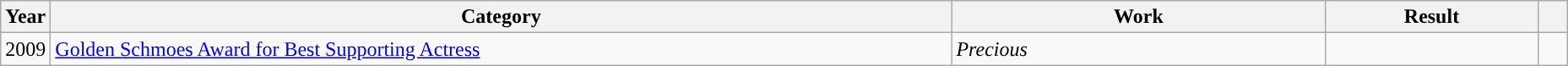<table class="wikitable">
<tr>
<th scope="col" style="width:1em;">Year</th>
<th scope="col" style="width:44em;">Category</th>
<th scope="col" style="width:18em;">Work</th>
<th scope="col" style="width:10em;">Result</th>
<th class="unsortable" style="width:1em;"></th>
</tr>
<tr>
<td>2009</td>
<td><a href='#'>Golden Schmoes Award for Best Supporting Actress</a> </td>
<td><em>Precious</em></td>
<td></td>
<td></td>
</tr>
</table>
